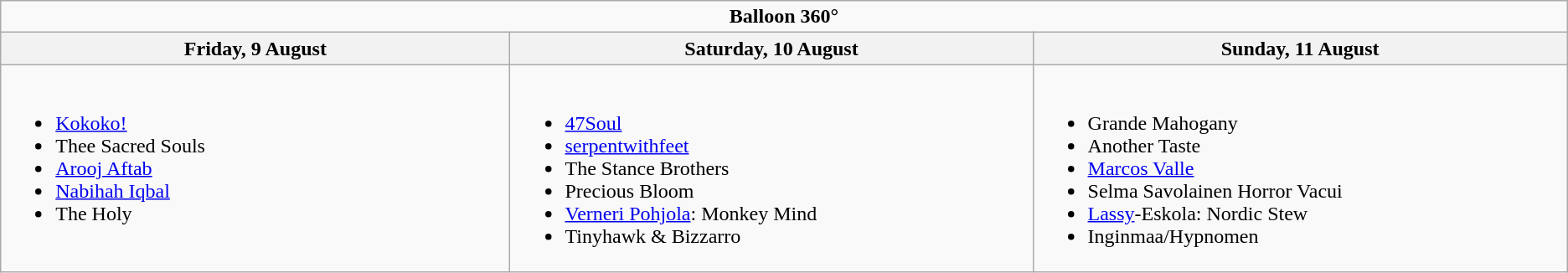<table class="wikitable">
<tr>
<td colspan="4" align="center"><strong>Balloon 360°</strong></td>
</tr>
<tr>
<th width="500">Friday, 9 August</th>
<th width="500">Saturday, 10 August</th>
<th width="500">Sunday, 11 August</th>
</tr>
<tr valign="top">
<td><br><ul><li><a href='#'>Kokoko!</a></li><li>Thee Sacred Souls</li><li><a href='#'>Arooj Aftab</a></li><li><a href='#'>Nabihah Iqbal</a></li><li>The Holy</li></ul></td>
<td><br><ul><li><a href='#'>47Soul</a></li><li><a href='#'>serpentwithfeet</a></li><li>The Stance Brothers</li><li>Precious Bloom</li><li><a href='#'>Verneri Pohjola</a>: Monkey Mind</li><li>Tinyhawk & Bizzarro</li></ul></td>
<td><br><ul><li>Grande Mahogany</li><li>Another Taste</li><li><a href='#'>Marcos Valle</a></li><li>Selma Savolainen Horror Vacui</li><li><a href='#'>Lassy</a>-Eskola: Nordic Stew</li><li>Inginmaa/Hypnomen</li></ul></td>
</tr>
</table>
